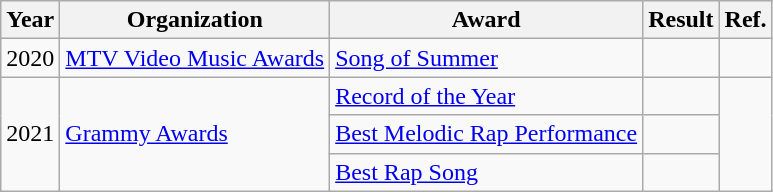<table class="wikitable plainrowheaders">
<tr>
<th>Year</th>
<th>Organization</th>
<th>Award</th>
<th>Result</th>
<th>Ref.</th>
</tr>
<tr>
<td>2020</td>
<td><a href='#'>MTV Video Music Awards</a></td>
<td><a href='#'>Song of Summer</a></td>
<td></td>
<td></td>
</tr>
<tr>
<td rowspan="3">2021</td>
<td rowspan="3"><a href='#'>Grammy Awards</a></td>
<td><a href='#'>Record of the Year</a></td>
<td></td>
<td rowspan="3"></td>
</tr>
<tr>
<td><a href='#'>Best Melodic Rap Performance</a></td>
<td></td>
</tr>
<tr>
<td><a href='#'>Best Rap Song</a></td>
<td></td>
</tr>
</table>
